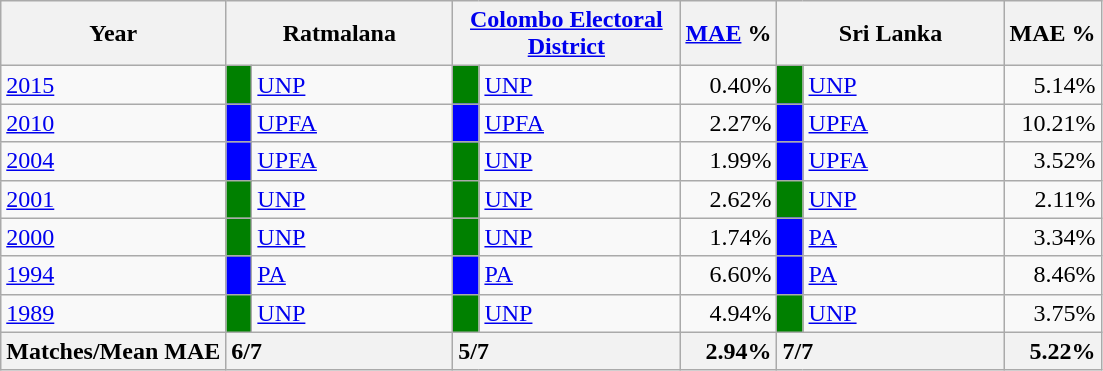<table class="wikitable">
<tr>
<th>Year</th>
<th colspan="2" width="144px">Ratmalana</th>
<th colspan="2" width="144px"><a href='#'>Colombo Electoral District</a></th>
<th><a href='#'>MAE</a> %</th>
<th colspan="2" width="144px">Sri Lanka</th>
<th>MAE %</th>
</tr>
<tr>
<td><a href='#'>2015</a></td>
<td style="background-color:green;" width="10px"></td>
<td style="text-align:left;"><a href='#'>UNP</a></td>
<td style="background-color:green;" width="10px"></td>
<td style="text-align:left;"><a href='#'>UNP</a></td>
<td style="text-align:right;">0.40%</td>
<td style="background-color:green;" width="10px"></td>
<td style="text-align:left;"><a href='#'>UNP</a></td>
<td style="text-align:right;">5.14%</td>
</tr>
<tr>
<td><a href='#'>2010</a></td>
<td style="background-color:blue;" width="10px"></td>
<td style="text-align:left;"><a href='#'>UPFA</a></td>
<td style="background-color:blue;" width="10px"></td>
<td style="text-align:left;"><a href='#'>UPFA</a></td>
<td style="text-align:right;">2.27%</td>
<td style="background-color:blue;" width="10px"></td>
<td style="text-align:left;"><a href='#'>UPFA</a></td>
<td style="text-align:right;">10.21%</td>
</tr>
<tr>
<td><a href='#'>2004</a></td>
<td style="background-color:blue;" width="10px"></td>
<td style="text-align:left;"><a href='#'>UPFA</a></td>
<td style="background-color:green;" width="10px"></td>
<td style="text-align:left;"><a href='#'>UNP</a></td>
<td style="text-align:right;">1.99%</td>
<td style="background-color:blue;" width="10px"></td>
<td style="text-align:left;"><a href='#'>UPFA</a></td>
<td style="text-align:right;">3.52%</td>
</tr>
<tr>
<td><a href='#'>2001</a></td>
<td style="background-color:green;" width="10px"></td>
<td style="text-align:left;"><a href='#'>UNP</a></td>
<td style="background-color:green;" width="10px"></td>
<td style="text-align:left;"><a href='#'>UNP</a></td>
<td style="text-align:right;">2.62%</td>
<td style="background-color:green;" width="10px"></td>
<td style="text-align:left;"><a href='#'>UNP</a></td>
<td style="text-align:right;">2.11%</td>
</tr>
<tr>
<td><a href='#'>2000</a></td>
<td style="background-color:green;" width="10px"></td>
<td style="text-align:left;"><a href='#'>UNP</a></td>
<td style="background-color:green;" width="10px"></td>
<td style="text-align:left;"><a href='#'>UNP</a></td>
<td style="text-align:right;">1.74%</td>
<td style="background-color:blue;" width="10px"></td>
<td style="text-align:left;"><a href='#'>PA</a></td>
<td style="text-align:right;">3.34%</td>
</tr>
<tr>
<td><a href='#'>1994</a></td>
<td style="background-color:blue;" width="10px"></td>
<td style="text-align:left;"><a href='#'>PA</a></td>
<td style="background-color:blue;" width="10px"></td>
<td style="text-align:left;"><a href='#'>PA</a></td>
<td style="text-align:right;">6.60%</td>
<td style="background-color:blue;" width="10px"></td>
<td style="text-align:left;"><a href='#'>PA</a></td>
<td style="text-align:right;">8.46%</td>
</tr>
<tr>
<td><a href='#'>1989</a></td>
<td style="background-color:green;" width="10px"></td>
<td style="text-align:left;"><a href='#'>UNP</a></td>
<td style="background-color:green;" width="10px"></td>
<td style="text-align:left;"><a href='#'>UNP</a></td>
<td style="text-align:right;">4.94%</td>
<td style="background-color:green;" width="10px"></td>
<td style="text-align:left;"><a href='#'>UNP</a></td>
<td style="text-align:right;">3.75%</td>
</tr>
<tr>
<th>Matches/Mean MAE</th>
<th style="text-align:left;"colspan="2" width="144px">6/7</th>
<th style="text-align:left;"colspan="2" width="144px">5/7</th>
<th style="text-align:right;">2.94%</th>
<th style="text-align:left;"colspan="2" width="144px">7/7</th>
<th style="text-align:right;">5.22%</th>
</tr>
</table>
